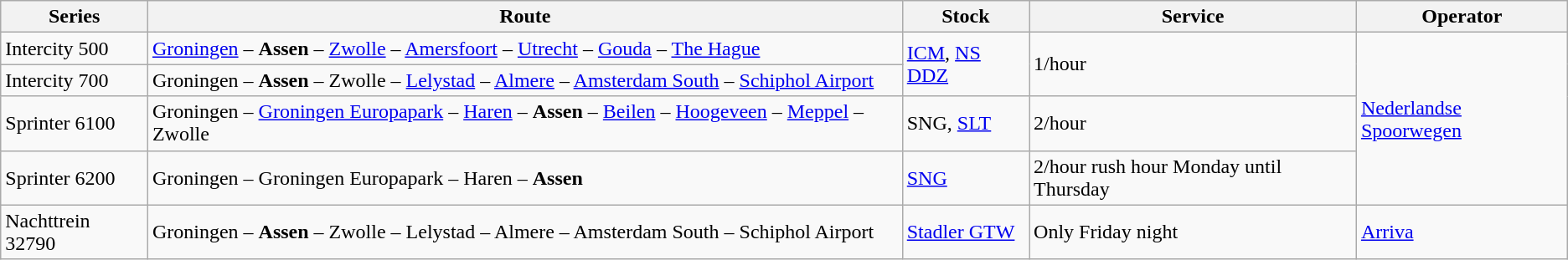<table Class="wikitable">
<tr>
<th>Series</th>
<th>Route</th>
<th>Stock</th>
<th>Service</th>
<th>Operator</th>
</tr>
<tr>
<td>Intercity 500</td>
<td><a href='#'>Groningen</a> – <strong>Assen</strong> – <a href='#'>Zwolle</a> – <a href='#'>Amersfoort</a> – <a href='#'>Utrecht</a> – <a href='#'>Gouda</a> – <a href='#'>The Hague</a></td>
<td rowspan=2><a href='#'>ICM</a>, <a href='#'>NS DDZ</a></td>
<td rowspan=2>1/hour</td>
<td rowspan=4><a href='#'>Nederlandse Spoorwegen</a></td>
</tr>
<tr>
<td>Intercity 700</td>
<td>Groningen – <strong>Assen</strong> – Zwolle – <a href='#'>Lelystad</a> – <a href='#'>Almere</a> – <a href='#'>Amsterdam South</a> – <a href='#'>Schiphol Airport</a></td>
</tr>
<tr>
<td>Sprinter 6100</td>
<td>Groningen – <a href='#'>Groningen Europapark</a> – <a href='#'>Haren</a> – <strong>Assen</strong> – <a href='#'>Beilen</a> – <a href='#'>Hoogeveen</a> – <a href='#'>Meppel</a> – Zwolle</td>
<td>SNG, <a href='#'>SLT</a></td>
<td>2/hour</td>
</tr>
<tr>
<td>Sprinter 6200</td>
<td>Groningen – Groningen Europapark – Haren – <strong>Assen</strong></td>
<td><a href='#'>SNG</a></td>
<td>2/hour rush hour Monday until Thursday</td>
</tr>
<tr>
<td>Nachttrein 32790</td>
<td>Groningen – <strong>Assen</strong> – Zwolle – Lelystad – Almere – Amsterdam South – Schiphol Airport</td>
<td><a href='#'>Stadler GTW</a></td>
<td>Only Friday night</td>
<td><a href='#'>Arriva</a></td>
</tr>
</table>
